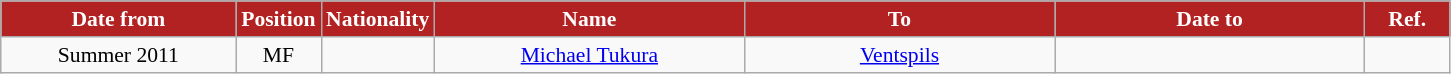<table class="wikitable" style="text-align:center; font-size:90%; ">
<tr>
<th style="background:#B22222; color:white; width:150px;">Date from</th>
<th style="background:#B22222; color:white; width:50px;">Position</th>
<th style="background:#B22222; color:white; width:50px;">Nationality</th>
<th style="background:#B22222; color:white; width:200px;">Name</th>
<th style="background:#B22222; color:white; width:200px;">To</th>
<th style="background:#B22222; color:white; width:200px;">Date to</th>
<th style="background:#B22222; color:white; width:50px;">Ref.</th>
</tr>
<tr>
<td>Summer 2011</td>
<td>MF</td>
<td></td>
<td><a href='#'>Michael Tukura</a></td>
<td><a href='#'>Ventspils</a></td>
<td></td>
<td></td>
</tr>
</table>
